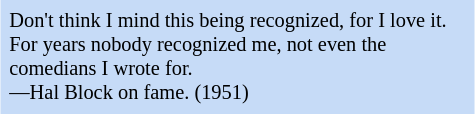<table class="toccolours" style="float: right; margin-left: 1em; margin-right: 2em; font-size: 85%; background:#c6dbf7; color:black; width:25em; max-width: 25%;" cellspacing="5">
<tr>
<td style="text-align: left;">Don't think I mind this being recognized, for I love it. For years nobody recognized me, not even the comedians I wrote for.<br>—Hal Block on fame. (1951)</td>
<td style="text-align: left;"></td>
</tr>
</table>
